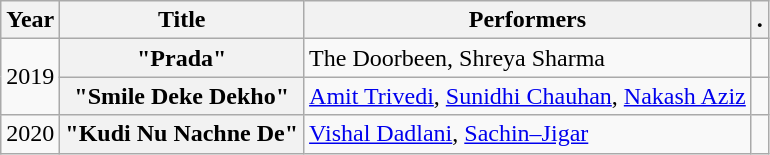<table class="wikitable plainrowheaders unsortable" style="text-align: margin;">
<tr>
<th>Year</th>
<th>Title</th>
<th>Performers</th>
<th>.</th>
</tr>
<tr>
<td rowspan="2">2019</td>
<th scope="row">"Prada"</th>
<td>The Doorbeen, Shreya Sharma</td>
<td></td>
</tr>
<tr>
<th scope="row">"Smile Deke Dekho"</th>
<td><a href='#'>Amit Trivedi</a>, <a href='#'>Sunidhi Chauhan</a>, <a href='#'>Nakash Aziz</a></td>
<td></td>
</tr>
<tr>
<td>2020</td>
<th scope="row">"Kudi Nu Nachne De"</th>
<td><a href='#'>Vishal Dadlani</a>, <a href='#'>Sachin–Jigar</a></td>
<td></td>
</tr>
</table>
